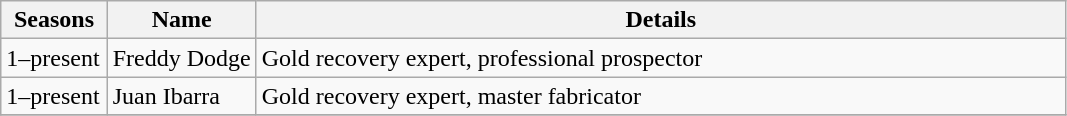<table class=wikitable>
<tr>
<th style="width:10%;">Seasons</th>
<th style="width:14%;">Name</th>
<th colspan="12" style="width:76%;">Details</th>
</tr>
<tr>
<td>1–present</td>
<td>Freddy Dodge</td>
<td>Gold recovery expert, professional prospector </td>
</tr>
<tr>
<td>1–present</td>
<td>Juan Ibarra</td>
<td>Gold recovery expert, master fabricator </td>
</tr>
<tr>
</tr>
</table>
